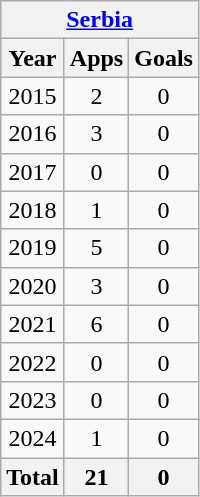<table class="wikitable" style="text-align:center">
<tr>
<th colspan=3><a href='#'>Serbia</a></th>
</tr>
<tr>
<th>Year</th>
<th>Apps</th>
<th>Goals</th>
</tr>
<tr>
<td>2015</td>
<td>2</td>
<td>0</td>
</tr>
<tr>
<td>2016</td>
<td>3</td>
<td>0</td>
</tr>
<tr>
<td>2017</td>
<td>0</td>
<td>0</td>
</tr>
<tr>
<td>2018</td>
<td>1</td>
<td>0</td>
</tr>
<tr>
<td>2019</td>
<td>5</td>
<td>0</td>
</tr>
<tr>
<td>2020</td>
<td>3</td>
<td>0</td>
</tr>
<tr>
<td>2021</td>
<td>6</td>
<td>0</td>
</tr>
<tr>
<td>2022</td>
<td>0</td>
<td>0</td>
</tr>
<tr>
<td>2023</td>
<td>0</td>
<td>0</td>
</tr>
<tr>
<td>2024</td>
<td>1</td>
<td>0</td>
</tr>
<tr>
<th>Total</th>
<th>21</th>
<th>0</th>
</tr>
</table>
